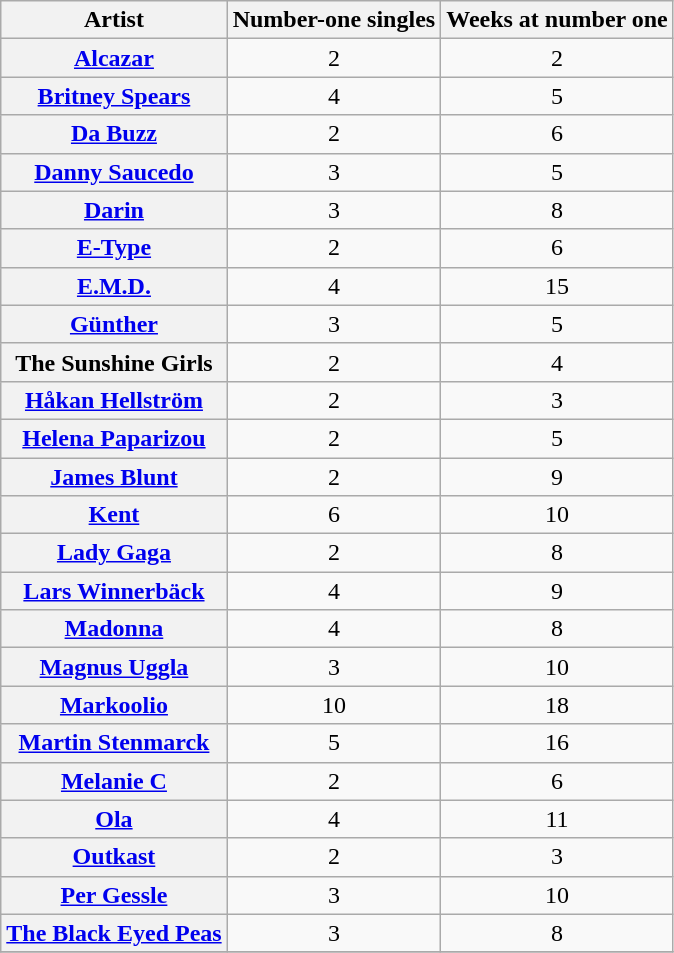<table class="wikitable plainrowheaders sortable">
<tr>
<th scope=col>Artist</th>
<th scope=col>Number-one singles</th>
<th scope=col>Weeks at number one</th>
</tr>
<tr>
<th scope=row><a href='#'>Alcazar</a></th>
<td align=center>2</td>
<td align=center>2</td>
</tr>
<tr>
<th scope=row><a href='#'>Britney Spears</a></th>
<td align=center>4</td>
<td align=center>5</td>
</tr>
<tr>
<th scope=row><a href='#'>Da Buzz</a></th>
<td align=center>2</td>
<td align=center>6</td>
</tr>
<tr>
<th scope=row><a href='#'>Danny Saucedo</a></th>
<td align=center>3</td>
<td align=center>5</td>
</tr>
<tr>
<th scope=row><a href='#'>Darin</a></th>
<td align=center>3</td>
<td align=center>8</td>
</tr>
<tr>
<th scope=row><a href='#'>E-Type</a></th>
<td align=center>2</td>
<td align=center>6</td>
</tr>
<tr>
<th scope=row><a href='#'>E.M.D.</a></th>
<td align=center>4</td>
<td align=center>15</td>
</tr>
<tr>
<th scope=row><a href='#'>Günther</a></th>
<td align=center>3</td>
<td align=center>5</td>
</tr>
<tr>
<th scope=row>The Sunshine Girls</th>
<td align=center>2</td>
<td align=center>4</td>
</tr>
<tr>
<th scope=row><a href='#'>Håkan Hellström</a></th>
<td align=center>2</td>
<td align=center>3</td>
</tr>
<tr>
<th scope=row><a href='#'>Helena Paparizou</a></th>
<td align=center>2</td>
<td align=center>5</td>
</tr>
<tr>
<th scope=row><a href='#'>James Blunt</a></th>
<td align=center>2</td>
<td align=center>9</td>
</tr>
<tr>
<th scope=row><a href='#'>Kent</a></th>
<td align=center>6</td>
<td align=center>10</td>
</tr>
<tr>
<th scope=row><a href='#'>Lady Gaga</a></th>
<td align=center>2</td>
<td align=center>8</td>
</tr>
<tr>
<th scope=row><a href='#'>Lars Winnerbäck</a></th>
<td align=center>4</td>
<td align=center>9</td>
</tr>
<tr>
<th scope=row><a href='#'>Madonna</a></th>
<td align=center>4</td>
<td align=center>8</td>
</tr>
<tr>
<th scope=row><a href='#'>Magnus Uggla</a></th>
<td align=center>3</td>
<td align=center>10</td>
</tr>
<tr>
<th scope=row><a href='#'>Markoolio</a></th>
<td align=center>10</td>
<td align=center>18</td>
</tr>
<tr>
<th scope=row><a href='#'>Martin Stenmarck</a></th>
<td align=center>5</td>
<td align=center>16</td>
</tr>
<tr>
<th scope=row><a href='#'>Melanie C</a></th>
<td align=center>2</td>
<td align=center>6</td>
</tr>
<tr>
<th scope=row><a href='#'>Ola</a></th>
<td align=center>4</td>
<td align=center>11</td>
</tr>
<tr>
<th scope=row><a href='#'>Outkast</a></th>
<td align=center>2</td>
<td align=center>3</td>
</tr>
<tr>
<th scope=row><a href='#'>Per Gessle</a></th>
<td align=center>3</td>
<td align=center>10</td>
</tr>
<tr>
<th scope=row><a href='#'>The Black Eyed Peas</a></th>
<td align=center>3</td>
<td align=center>8</td>
</tr>
<tr>
</tr>
</table>
